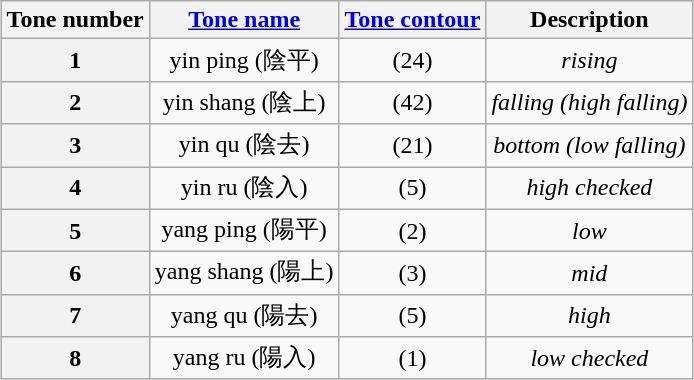<table class="wikitable" style="text-align:center; margin:1em auto 1em auto">
<tr>
<th>Tone number</th>
<th><a href='#'>Tone name</a></th>
<th><a href='#'>Tone contour</a></th>
<th>Description</th>
</tr>
<tr>
<th>1</th>
<td>yin ping (陰平)</td>
<td> (24)</td>
<td><em>rising</em></td>
</tr>
<tr>
<th>2</th>
<td>yin shang (陰上)</td>
<td> (42)</td>
<td><em>falling (high falling)</em></td>
</tr>
<tr>
<th>3</th>
<td>yin qu (陰去)</td>
<td> (21)</td>
<td><em>bottom (low falling)</em></td>
</tr>
<tr>
<th>4</th>
<td>yin ru (陰入)</td>
<td> (5)</td>
<td><em>high checked</em></td>
</tr>
<tr>
<th>5</th>
<td>yang ping (陽平)</td>
<td> (2)</td>
<td><em>low</em></td>
</tr>
<tr>
<th>6</th>
<td>yang shang (陽上)</td>
<td> (3)</td>
<td><em>mid</em></td>
</tr>
<tr>
<th>7</th>
<td>yang qu (陽去)</td>
<td> (5)</td>
<td><em>high</em></td>
</tr>
<tr>
<th>8</th>
<td>yang ru (陽入)</td>
<td> (1)</td>
<td><em>low checked</em></td>
</tr>
</table>
